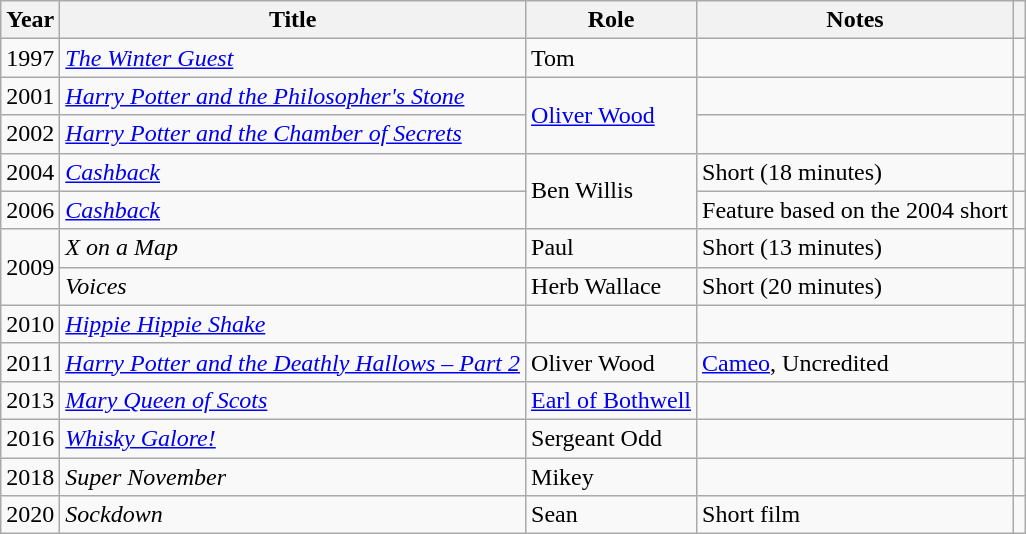<table class="wikitable" style="font-size: 100%;">
<tr>
<th>Year</th>
<th>Title</th>
<th>Role</th>
<th>Notes</th>
<th></th>
</tr>
<tr>
<td>1997</td>
<td><em><a href='#'>The Winter Guest</a></em></td>
<td>Tom</td>
<td></td>
<td></td>
</tr>
<tr>
<td>2001</td>
<td><em><a href='#'>Harry Potter and the Philosopher's Stone</a></em></td>
<td rowspan=2><a href='#'>Oliver Wood</a></td>
<td></td>
<td></td>
</tr>
<tr>
<td>2002</td>
<td><em><a href='#'>Harry Potter and the Chamber of Secrets</a></em></td>
<td></td>
<td></td>
</tr>
<tr>
<td>2004</td>
<td><em><a href='#'>Cashback</a></em></td>
<td rowspan=2>Ben Willis</td>
<td>Short (18 minutes)</td>
<td></td>
</tr>
<tr>
<td>2006</td>
<td><em><a href='#'>Cashback</a></em></td>
<td>Feature based on the 2004 short</td>
<td></td>
</tr>
<tr>
<td rowspan="2">2009</td>
<td><em>X on a Map</em></td>
<td>Paul</td>
<td>Short (13 minutes)</td>
<td></td>
</tr>
<tr>
<td><em>Voices</em></td>
<td>Herb Wallace</td>
<td>Short (20 minutes)</td>
<td></td>
</tr>
<tr>
<td>2010</td>
<td><em><a href='#'>Hippie Hippie Shake</a></em></td>
<td></td>
<td></td>
<td></td>
</tr>
<tr>
<td>2011</td>
<td><em><a href='#'>Harry Potter and the Deathly Hallows – Part 2</a></em></td>
<td>Oliver Wood</td>
<td><a href='#'>Cameo</a>, Uncredited</td>
<td></td>
</tr>
<tr>
<td>2013</td>
<td><em><a href='#'>Mary Queen of Scots</a></em></td>
<td><a href='#'>Earl of Bothwell</a></td>
<td></td>
<td></td>
</tr>
<tr>
<td>2016</td>
<td><em><a href='#'>Whisky Galore!</a></em></td>
<td>Sergeant Odd</td>
<td></td>
<td></td>
</tr>
<tr>
<td>2018</td>
<td><em>Super November</em></td>
<td>Mikey</td>
<td></td>
<td></td>
</tr>
<tr>
<td>2020</td>
<td><em>Sockdown</em></td>
<td>Sean</td>
<td>Short film</td>
</tr>
</table>
